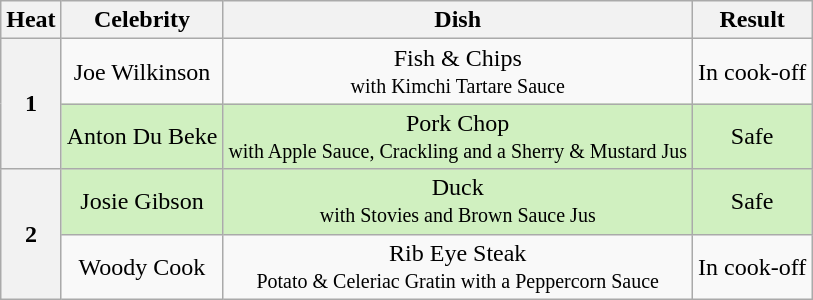<table class="wikitable" style="text-align:center;">
<tr>
<th>Heat</th>
<th>Celebrity</th>
<th>Dish</th>
<th>Result</th>
</tr>
<tr>
<th rowspan="2">1</th>
<td>Joe Wilkinson</td>
<td>Fish & Chips<br><small>with Kimchi Tartare Sauce</small></td>
<td>In cook-off</td>
</tr>
<tr>
<td style="background:#d0f0c0;">Anton Du Beke</td>
<td style="background:#d0f0c0;">Pork Chop<br><small>with Apple Sauce, Crackling and a Sherry & Mustard Jus</small></td>
<td style="background:#d0f0c0;">Safe</td>
</tr>
<tr>
<th rowspan="2">2</th>
<td style="background:#d0f0c0;">Josie Gibson</td>
<td style="background:#d0f0c0;">Duck<br><small>with Stovies and Brown Sauce Jus</small></td>
<td style="background:#d0f0c0;">Safe</td>
</tr>
<tr>
<td>Woody Cook</td>
<td>Rib Eye Steak<br><small>Potato & Celeriac Gratin with a Peppercorn Sauce</small></td>
<td>In cook-off</td>
</tr>
</table>
